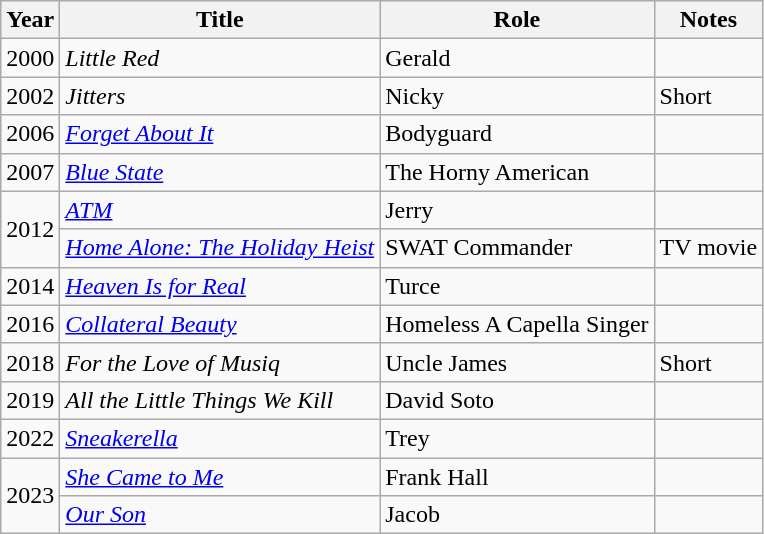<table class="wikitable sortable">
<tr>
<th>Year</th>
<th>Title</th>
<th>Role</th>
<th>Notes</th>
</tr>
<tr>
<td>2000</td>
<td><em>Little Red</em></td>
<td>Gerald</td>
<td></td>
</tr>
<tr>
<td>2002</td>
<td><em>Jitters</em></td>
<td>Nicky</td>
<td>Short</td>
</tr>
<tr>
<td>2006</td>
<td><em><a href='#'>Forget About It</a></em></td>
<td>Bodyguard</td>
<td></td>
</tr>
<tr>
<td>2007</td>
<td><em><a href='#'>Blue State</a></em></td>
<td>The Horny American</td>
<td></td>
</tr>
<tr>
<td rowspan="2">2012</td>
<td><em><a href='#'>ATM</a></em></td>
<td>Jerry</td>
<td></td>
</tr>
<tr>
<td><em><a href='#'>Home Alone: The Holiday Heist</a></em></td>
<td>SWAT Commander</td>
<td>TV movie</td>
</tr>
<tr>
<td>2014</td>
<td><em><a href='#'>Heaven Is for Real</a></em></td>
<td>Turce</td>
<td></td>
</tr>
<tr>
<td>2016</td>
<td><em><a href='#'>Collateral Beauty</a></em></td>
<td>Homeless A Capella Singer</td>
<td></td>
</tr>
<tr>
<td>2018</td>
<td><em>For the Love of Musiq</em></td>
<td>Uncle James</td>
<td>Short</td>
</tr>
<tr>
<td>2019</td>
<td><em>All the Little Things We Kill</em></td>
<td>David Soto</td>
<td></td>
</tr>
<tr>
<td>2022</td>
<td><em><a href='#'>Sneakerella</a></em></td>
<td>Trey</td>
<td></td>
</tr>
<tr>
<td rowspan="2">2023</td>
<td><em><a href='#'>She Came to Me</a></em></td>
<td>Frank Hall</td>
<td></td>
</tr>
<tr>
<td><em><a href='#'>Our Son</a></em></td>
<td>Jacob</td>
<td></td>
</tr>
</table>
